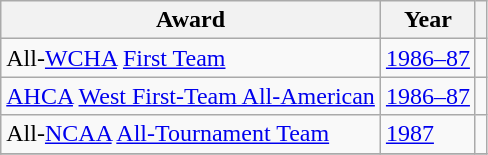<table class="wikitable">
<tr>
<th>Award</th>
<th>Year</th>
<th></th>
</tr>
<tr>
<td>All-<a href='#'>WCHA</a> <a href='#'>First Team</a></td>
<td><a href='#'>1986–87</a></td>
<td></td>
</tr>
<tr>
<td><a href='#'>AHCA</a> <a href='#'>West First-Team All-American</a></td>
<td><a href='#'>1986–87</a></td>
<td></td>
</tr>
<tr>
<td>All-<a href='#'>NCAA</a> <a href='#'>All-Tournament Team</a></td>
<td><a href='#'>1987</a></td>
<td></td>
</tr>
<tr>
</tr>
</table>
